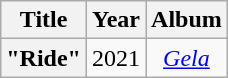<table class="wikitable plainrowheaders" style="text-align:center;">
<tr>
<th scope="col">Title</th>
<th scope="col">Year</th>
<th scope="col">Album</th>
</tr>
<tr>
<th scope="row">"Ride"<br></th>
<td>2021</td>
<td><em><a href='#'>Gela</a></em></td>
</tr>
</table>
